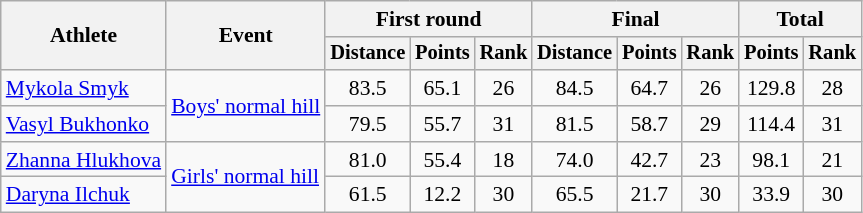<table class="wikitable" style="font-size:90%">
<tr>
<th rowspan="2">Athlete</th>
<th rowspan="2">Event</th>
<th colspan="3">First round</th>
<th colspan="3">Final</th>
<th colspan="2">Total</th>
</tr>
<tr style="font-size:95%">
<th>Distance</th>
<th>Points</th>
<th>Rank</th>
<th>Distance</th>
<th>Points</th>
<th>Rank</th>
<th>Points</th>
<th>Rank</th>
</tr>
<tr align="center">
<td align="left"><a href='#'>Mykola Smyk</a></td>
<td rowspan="2" align="left"><a href='#'>Boys' normal hill</a></td>
<td>83.5</td>
<td>65.1</td>
<td>26</td>
<td>84.5</td>
<td>64.7</td>
<td>26</td>
<td>129.8</td>
<td>28</td>
</tr>
<tr align="center">
<td align="left"><a href='#'>Vasyl Bukhonko</a></td>
<td>79.5</td>
<td>55.7</td>
<td>31</td>
<td>81.5</td>
<td>58.7</td>
<td>29</td>
<td>114.4</td>
<td>31</td>
</tr>
<tr align="center">
<td align="left"><a href='#'>Zhanna Hlukhova</a></td>
<td rowspan="2" align="left"><a href='#'>Girls' normal hill</a></td>
<td>81.0</td>
<td>55.4</td>
<td>18</td>
<td>74.0</td>
<td>42.7</td>
<td>23</td>
<td>98.1</td>
<td>21</td>
</tr>
<tr align="center">
<td align="left"><a href='#'>Daryna Ilchuk</a></td>
<td>61.5</td>
<td>12.2</td>
<td>30</td>
<td>65.5</td>
<td>21.7</td>
<td>30</td>
<td>33.9</td>
<td>30</td>
</tr>
</table>
